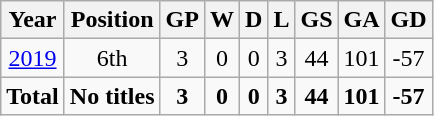<table class="wikitable" style="text-align: center;">
<tr>
<th>Year</th>
<th>Position</th>
<th>GP</th>
<th>W</th>
<th>D</th>
<th>L</th>
<th>GS</th>
<th>GA</th>
<th>GD</th>
</tr>
<tr>
<td><a href='#'>2019</a></td>
<td>6th</td>
<td>3</td>
<td>0</td>
<td>0</td>
<td>3</td>
<td>44</td>
<td>101</td>
<td>-57</td>
</tr>
<tr>
<td><strong>Total</strong></td>
<td><strong>No titles</strong></td>
<td><strong>3</strong></td>
<td><strong>0</strong></td>
<td><strong>0</strong></td>
<td><strong>3</strong></td>
<td><strong>44</strong></td>
<td><strong>101</strong></td>
<td><strong>-57</strong></td>
</tr>
</table>
